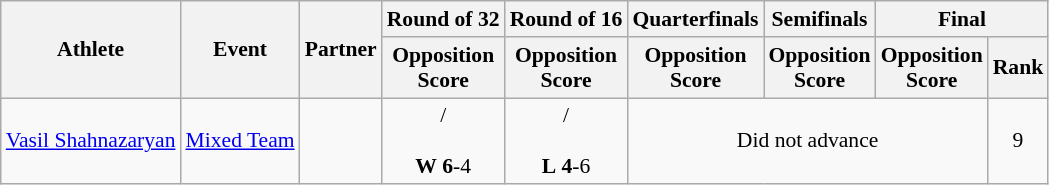<table class="wikitable" border="1" style="font-size:90%">
<tr>
<th rowspan=2>Athlete</th>
<th rowspan=2>Event</th>
<th rowspan=2>Partner</th>
<th>Round of 32</th>
<th>Round of 16</th>
<th>Quarterfinals</th>
<th>Semifinals</th>
<th colspan=2>Final</th>
</tr>
<tr>
<th>Opposition<br>Score</th>
<th>Opposition<br>Score</th>
<th>Opposition<br>Score</th>
<th>Opposition<br>Score</th>
<th>Opposition<br>Score</th>
<th>Rank</th>
</tr>
<tr>
<td><a href='#'>Vasil Shahnazaryan</a></td>
<td><a href='#'>Mixed Team</a></td>
<td></td>
<td align=center>/ <br>  <br> <strong>W</strong> <strong>6</strong>-4</td>
<td align=center>/ <br>  <br> <strong>L</strong> <strong>4</strong>-6</td>
<td colspan=3 align=center>Did not advance</td>
<td align=center>9</td>
</tr>
</table>
